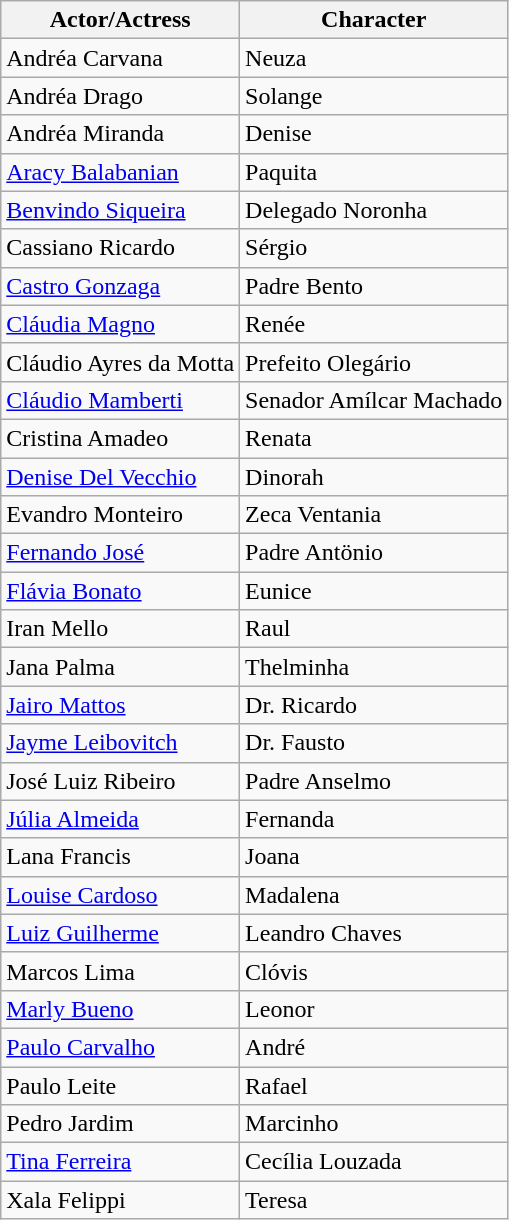<table class="wikitable sortable">
<tr>
<th>Actor/Actress</th>
<th>Character</th>
</tr>
<tr>
<td>Andréa Carvana</td>
<td>Neuza</td>
</tr>
<tr>
<td>Andréa Drago</td>
<td>Solange</td>
</tr>
<tr>
<td>Andréa Miranda</td>
<td>Denise</td>
</tr>
<tr>
<td><a href='#'>Aracy Balabanian</a></td>
<td>Paquita</td>
</tr>
<tr>
<td><a href='#'>Benvindo Siqueira</a></td>
<td>Delegado Noronha</td>
</tr>
<tr>
<td>Cassiano Ricardo</td>
<td>Sérgio</td>
</tr>
<tr>
<td><a href='#'>Castro Gonzaga</a></td>
<td>Padre Bento</td>
</tr>
<tr>
<td><a href='#'>Cláudia Magno</a></td>
<td>Renée</td>
</tr>
<tr>
<td>Cláudio Ayres da Motta</td>
<td>Prefeito Olegário</td>
</tr>
<tr>
<td><a href='#'>Cláudio Mamberti</a></td>
<td>Senador Amílcar Machado</td>
</tr>
<tr>
<td>Cristina Amadeo</td>
<td>Renata</td>
</tr>
<tr>
<td><a href='#'>Denise Del Vecchio</a></td>
<td>Dinorah</td>
</tr>
<tr>
<td>Evandro Monteiro</td>
<td>Zeca Ventania</td>
</tr>
<tr>
<td><a href='#'>Fernando José</a></td>
<td>Padre Antönio</td>
</tr>
<tr>
<td><a href='#'>Flávia Bonato</a></td>
<td>Eunice</td>
</tr>
<tr>
<td>Iran Mello</td>
<td>Raul</td>
</tr>
<tr>
<td>Jana Palma</td>
<td>Thelminha</td>
</tr>
<tr>
<td><a href='#'>Jairo Mattos</a></td>
<td>Dr. Ricardo</td>
</tr>
<tr>
<td><a href='#'>Jayme Leibovitch</a></td>
<td>Dr. Fausto</td>
</tr>
<tr>
<td>José Luiz Ribeiro</td>
<td>Padre Anselmo</td>
</tr>
<tr>
<td><a href='#'>Júlia Almeida</a></td>
<td>Fernanda</td>
</tr>
<tr>
<td>Lana Francis</td>
<td>Joana</td>
</tr>
<tr>
<td><a href='#'>Louise Cardoso</a></td>
<td>Madalena</td>
</tr>
<tr>
<td><a href='#'>Luiz Guilherme</a></td>
<td>Leandro Chaves</td>
</tr>
<tr>
<td>Marcos Lima</td>
<td>Clóvis</td>
</tr>
<tr>
<td><a href='#'>Marly Bueno</a></td>
<td>Leonor</td>
</tr>
<tr>
<td><a href='#'>Paulo Carvalho</a></td>
<td>André</td>
</tr>
<tr>
<td>Paulo Leite</td>
<td>Rafael</td>
</tr>
<tr>
<td>Pedro Jardim</td>
<td>Marcinho</td>
</tr>
<tr>
<td><a href='#'>Tina Ferreira</a></td>
<td>Cecília Louzada</td>
</tr>
<tr>
<td>Xala Felippi</td>
<td>Teresa</td>
</tr>
</table>
